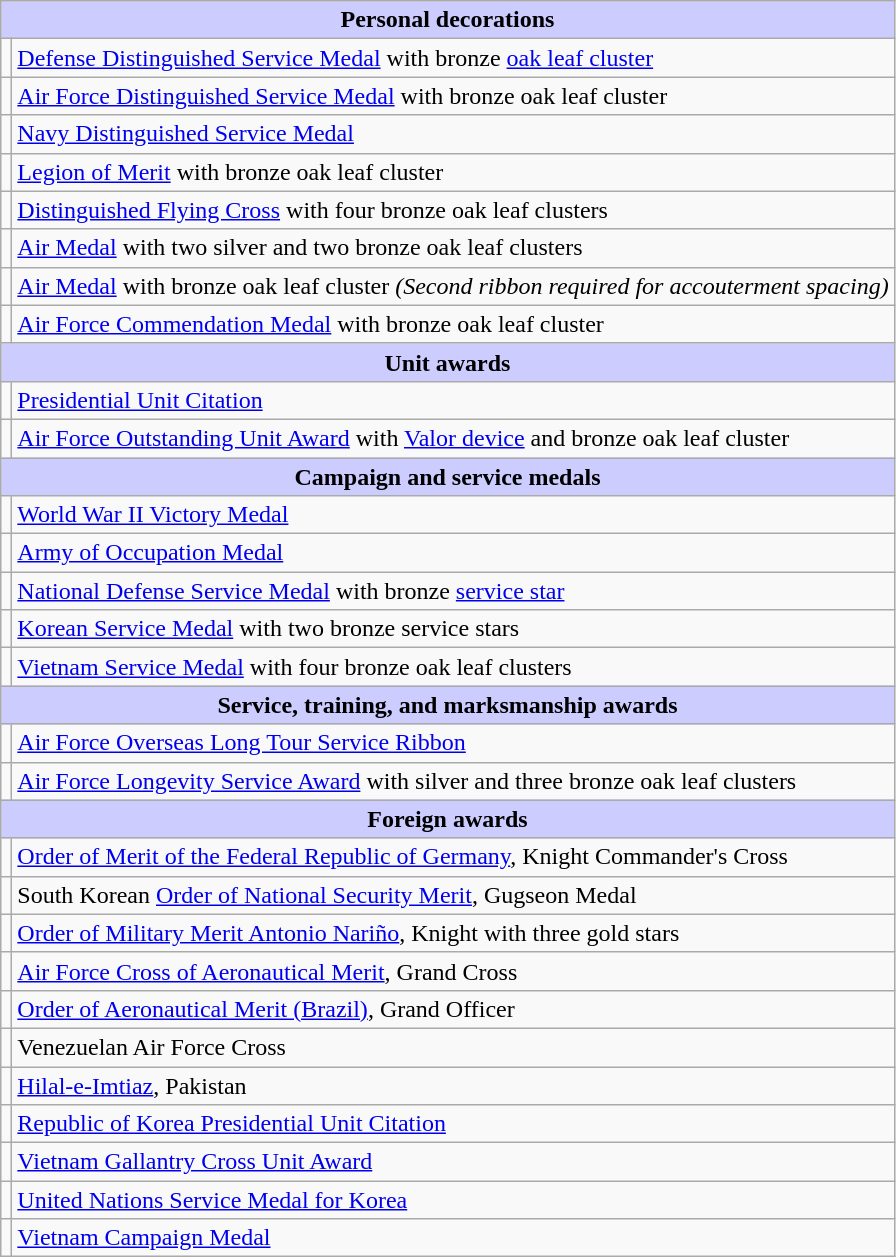<table class="wikitable">
<tr style="background:#ccf; text-align:center;">
<td colspan=2><strong>Personal decorations</strong></td>
</tr>
<tr>
<td></td>
<td><a href='#'>Defense Distinguished Service Medal</a> with bronze <a href='#'>oak leaf cluster</a></td>
</tr>
<tr>
<td></td>
<td><a href='#'>Air Force Distinguished Service Medal</a> with bronze oak leaf cluster</td>
</tr>
<tr>
<td></td>
<td><a href='#'>Navy Distinguished Service Medal</a></td>
</tr>
<tr>
<td></td>
<td><a href='#'>Legion of Merit</a> with bronze oak leaf cluster</td>
</tr>
<tr>
<td></td>
<td><a href='#'>Distinguished Flying Cross</a> with four bronze oak leaf clusters</td>
</tr>
<tr>
<td></td>
<td><a href='#'>Air Medal</a> with two silver and two bronze oak leaf clusters</td>
</tr>
<tr>
<td></td>
<td><a href='#'>Air Medal</a> with bronze oak leaf cluster <em>(Second ribbon required for accouterment spacing)</em></td>
</tr>
<tr>
<td></td>
<td><a href='#'>Air Force Commendation Medal</a> with bronze oak leaf cluster</td>
</tr>
<tr style="background:#ccf; text-align:center;">
<td colspan=2><strong>Unit awards</strong></td>
</tr>
<tr>
<td></td>
<td><a href='#'>Presidential Unit Citation</a></td>
</tr>
<tr>
<td></td>
<td><a href='#'>Air Force Outstanding Unit Award</a> with <a href='#'>Valor device</a> and bronze oak leaf cluster</td>
</tr>
<tr style="background:#ccf; text-align:center;">
<td colspan=2><strong>Campaign and service medals</strong></td>
</tr>
<tr>
<td></td>
<td><a href='#'>World War II Victory Medal</a></td>
</tr>
<tr>
<td></td>
<td><a href='#'>Army of Occupation Medal</a></td>
</tr>
<tr>
<td></td>
<td><a href='#'>National Defense Service Medal</a> with bronze <a href='#'>service star</a></td>
</tr>
<tr>
<td></td>
<td><a href='#'>Korean Service Medal</a> with two bronze service stars</td>
</tr>
<tr>
<td></td>
<td><a href='#'>Vietnam Service Medal</a> with four bronze oak leaf clusters</td>
</tr>
<tr style="background:#ccf; text-align:center;">
<td colspan=2><strong>Service, training, and marksmanship awards</strong></td>
</tr>
<tr>
<td></td>
<td><a href='#'>Air Force Overseas Long Tour Service Ribbon</a></td>
</tr>
<tr>
<td></td>
<td><a href='#'>Air Force Longevity Service Award</a> with silver and three bronze oak leaf clusters</td>
</tr>
<tr style="background:#ccf; text-align:center;">
<td colspan=2><strong>Foreign awards</strong></td>
</tr>
<tr>
<td></td>
<td><a href='#'>Order of Merit of the Federal Republic of Germany</a>, Knight Commander's Cross</td>
</tr>
<tr>
<td></td>
<td>South Korean <a href='#'>Order of National Security Merit</a>, Gugseon Medal</td>
</tr>
<tr>
<td></td>
<td><a href='#'>Order of Military Merit Antonio Nariño</a>, Knight with three gold stars</td>
</tr>
<tr>
<td></td>
<td><a href='#'>Air Force Cross of Aeronautical Merit</a>, Grand Cross</td>
</tr>
<tr>
<td></td>
<td><a href='#'>Order of Aeronautical Merit (Brazil)</a>, Grand Officer</td>
</tr>
<tr>
<td></td>
<td>Venezuelan Air Force Cross</td>
</tr>
<tr>
<td></td>
<td><a href='#'>Hilal-e-Imtiaz</a>, Pakistan</td>
</tr>
<tr>
<td></td>
<td><a href='#'>Republic of Korea Presidential Unit Citation</a></td>
</tr>
<tr>
<td></td>
<td><a href='#'>Vietnam Gallantry Cross Unit Award</a></td>
</tr>
<tr>
<td></td>
<td><a href='#'>United Nations Service Medal for Korea</a></td>
</tr>
<tr>
<td></td>
<td><a href='#'>Vietnam Campaign Medal</a></td>
</tr>
</table>
